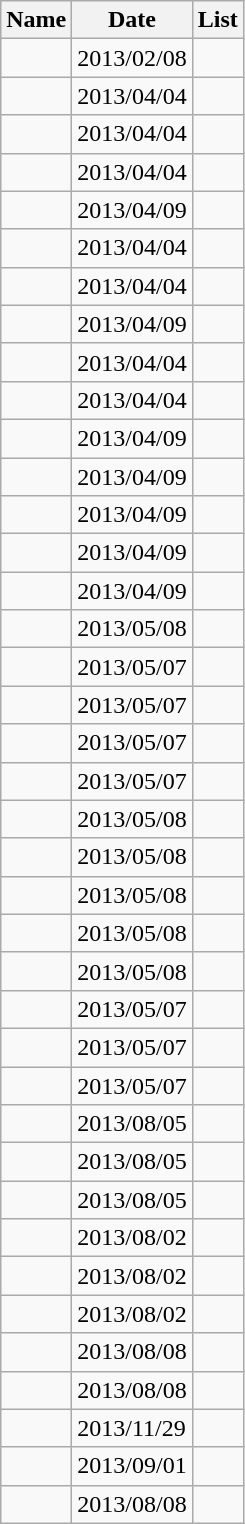<table class="wikitable collapsible collapsed sortable">
<tr>
<th>Name</th>
<th>Date</th>
<th>List</th>
</tr>
<tr>
<td><strong></strong></td>
<td>2013/02/08</td>
<td></td>
</tr>
<tr>
<td></td>
<td>2013/04/04</td>
<td></td>
</tr>
<tr>
<td></td>
<td>2013/04/04</td>
<td></td>
</tr>
<tr>
<td></td>
<td>2013/04/04</td>
<td></td>
</tr>
<tr>
<td></td>
<td>2013/04/09</td>
<td></td>
</tr>
<tr>
<td></td>
<td>2013/04/04</td>
<td></td>
</tr>
<tr>
<td></td>
<td>2013/04/04</td>
<td></td>
</tr>
<tr>
<td></td>
<td>2013/04/09</td>
<td></td>
</tr>
<tr>
<td></td>
<td>2013/04/04</td>
<td></td>
</tr>
<tr>
<td></td>
<td>2013/04/04</td>
<td></td>
</tr>
<tr>
<td></td>
<td>2013/04/09</td>
<td></td>
</tr>
<tr>
<td></td>
<td>2013/04/09</td>
<td></td>
</tr>
<tr>
<td></td>
<td>2013/04/09</td>
<td></td>
</tr>
<tr>
<td></td>
<td>2013/04/09</td>
<td></td>
</tr>
<tr>
<td></td>
<td>2013/04/09</td>
<td></td>
</tr>
<tr>
<td></td>
<td>2013/05/08</td>
<td></td>
</tr>
<tr>
<td></td>
<td>2013/05/07</td>
<td></td>
</tr>
<tr>
<td></td>
<td>2013/05/07</td>
<td></td>
</tr>
<tr>
<td></td>
<td>2013/05/07</td>
<td></td>
</tr>
<tr>
<td></td>
<td>2013/05/07</td>
<td></td>
</tr>
<tr>
<td></td>
<td>2013/05/08</td>
<td></td>
</tr>
<tr>
<td></td>
<td>2013/05/08</td>
<td></td>
</tr>
<tr>
<td></td>
<td>2013/05/08</td>
<td></td>
</tr>
<tr>
<td></td>
<td>2013/05/08</td>
<td></td>
</tr>
<tr>
<td></td>
<td>2013/05/08</td>
<td></td>
</tr>
<tr>
<td></td>
<td>2013/05/07</td>
<td></td>
</tr>
<tr>
<td></td>
<td>2013/05/07</td>
<td></td>
</tr>
<tr>
<td></td>
<td>2013/05/07</td>
<td></td>
</tr>
<tr>
<td></td>
<td>2013/08/05</td>
<td></td>
</tr>
<tr>
<td></td>
<td>2013/08/05</td>
<td></td>
</tr>
<tr>
<td><strong></strong></td>
<td>2013/08/05</td>
<td></td>
</tr>
<tr>
<td></td>
<td>2013/08/02</td>
<td></td>
</tr>
<tr>
<td></td>
<td>2013/08/02</td>
<td></td>
</tr>
<tr>
<td><strong></strong></td>
<td>2013/08/02</td>
<td></td>
</tr>
<tr>
<td></td>
<td>2013/08/08</td>
<td></td>
</tr>
<tr>
<td></td>
<td>2013/08/08</td>
<td></td>
</tr>
<tr>
<td></td>
<td>2013/11/29</td>
<td></td>
</tr>
<tr>
<td></td>
<td>2013/09/01</td>
<td></td>
</tr>
<tr>
<td></td>
<td>2013/08/08</td>
<td></td>
</tr>
</table>
